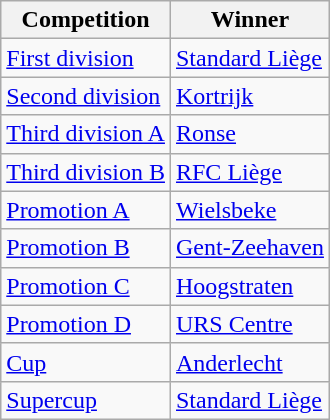<table class="wikitable">
<tr>
<th>Competition</th>
<th>Winner</th>
</tr>
<tr>
<td><a href='#'>First division</a></td>
<td><a href='#'>Standard Liège</a></td>
</tr>
<tr>
<td><a href='#'>Second division</a></td>
<td><a href='#'>Kortrijk</a></td>
</tr>
<tr>
<td><a href='#'>Third division A</a></td>
<td><a href='#'>Ronse</a></td>
</tr>
<tr>
<td><a href='#'>Third division B</a></td>
<td><a href='#'>RFC Liège</a></td>
</tr>
<tr>
<td><a href='#'>Promotion A</a></td>
<td><a href='#'>Wielsbeke</a></td>
</tr>
<tr>
<td><a href='#'>Promotion B</a></td>
<td><a href='#'>Gent-Zeehaven</a></td>
</tr>
<tr>
<td><a href='#'>Promotion C</a></td>
<td><a href='#'>Hoogstraten</a></td>
</tr>
<tr>
<td><a href='#'>Promotion D</a></td>
<td><a href='#'>URS Centre</a></td>
</tr>
<tr>
<td><a href='#'>Cup</a></td>
<td><a href='#'>Anderlecht</a></td>
</tr>
<tr>
<td><a href='#'>Supercup</a></td>
<td><a href='#'>Standard Liège</a></td>
</tr>
</table>
